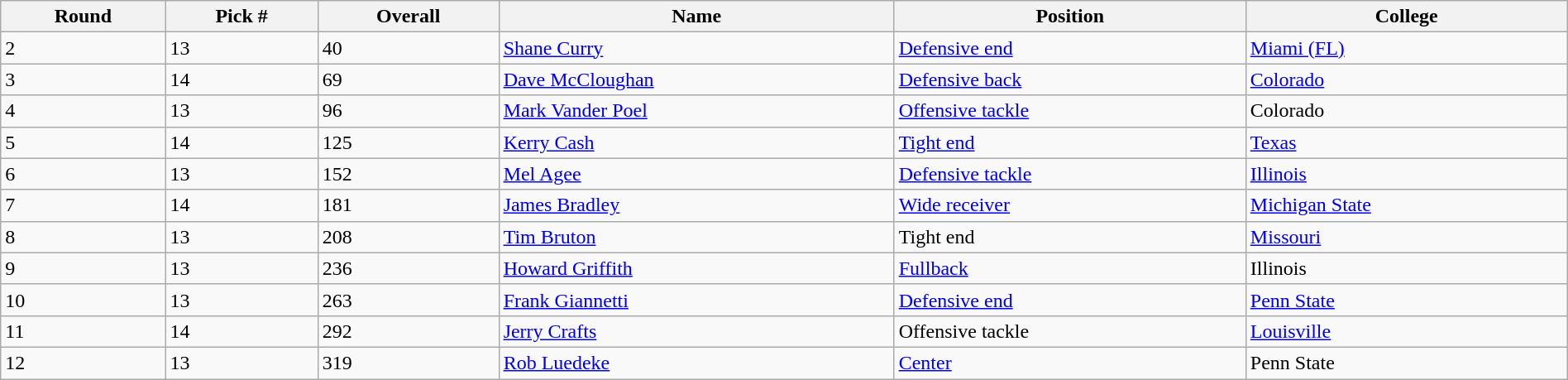<table class="wikitable sortable sortable" style="width: 100%">
<tr>
<th>Round</th>
<th>Pick #</th>
<th>Overall</th>
<th>Name</th>
<th>Position</th>
<th>College</th>
</tr>
<tr>
<td>2</td>
<td>13</td>
<td>40</td>
<td><a href='#'>Shane Curry</a></td>
<td><a href='#'>Defensive end</a></td>
<td><a href='#'>Miami (FL)</a></td>
</tr>
<tr>
<td>3</td>
<td>14</td>
<td>69</td>
<td><a href='#'>Dave McCloughan</a></td>
<td><a href='#'>Defensive back</a></td>
<td><a href='#'>Colorado</a></td>
</tr>
<tr>
<td>4</td>
<td>13</td>
<td>96</td>
<td><a href='#'>Mark Vander Poel</a></td>
<td><a href='#'>Offensive tackle</a></td>
<td>Colorado</td>
</tr>
<tr>
<td>5</td>
<td>14</td>
<td>125</td>
<td><a href='#'>Kerry Cash</a></td>
<td><a href='#'>Tight end</a></td>
<td><a href='#'>Texas</a></td>
</tr>
<tr>
<td>6</td>
<td>13</td>
<td>152</td>
<td><a href='#'>Mel Agee</a></td>
<td><a href='#'>Defensive tackle</a></td>
<td><a href='#'>Illinois</a></td>
</tr>
<tr>
<td>7</td>
<td>14</td>
<td>181</td>
<td><a href='#'>James Bradley</a></td>
<td><a href='#'>Wide receiver</a></td>
<td><a href='#'>Michigan State</a></td>
</tr>
<tr>
<td>8</td>
<td>13</td>
<td>208</td>
<td><a href='#'>Tim Bruton</a></td>
<td>Tight end</td>
<td><a href='#'>Missouri</a></td>
</tr>
<tr>
<td>9</td>
<td>13</td>
<td>236</td>
<td><a href='#'>Howard Griffith</a></td>
<td><a href='#'>Fullback</a></td>
<td>Illinois</td>
</tr>
<tr>
<td>10</td>
<td>13</td>
<td>263</td>
<td><a href='#'>Frank Giannetti</a></td>
<td><a href='#'>Defensive end</a></td>
<td><a href='#'>Penn State</a></td>
</tr>
<tr>
<td>11</td>
<td>14</td>
<td>292</td>
<td><a href='#'>Jerry Crafts</a></td>
<td>Offensive tackle</td>
<td><a href='#'>Louisville</a></td>
</tr>
<tr>
<td>12</td>
<td>13</td>
<td>319</td>
<td><a href='#'>Rob Luedeke</a></td>
<td><a href='#'>Center</a></td>
<td>Penn State</td>
</tr>
</table>
